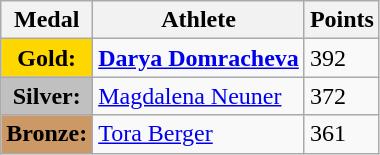<table class="wikitable">
<tr>
<th><strong>Medal</strong></th>
<th><strong>Athlete</strong></th>
<th><strong>Points</strong></th>
</tr>
<tr>
<td style="text-align:center;background-color:gold;"><strong>Gold:</strong></td>
<td> <strong><a href='#'>Darya Domracheva</a></strong></td>
<td>392</td>
</tr>
<tr>
<td style="text-align:center;background-color:silver;"><strong>Silver:</strong></td>
<td> <a href='#'>Magdalena Neuner</a></td>
<td>372</td>
</tr>
<tr>
<td style="text-align:center;background-color:#CC9966;"><strong>Bronze:</strong></td>
<td> <a href='#'>Tora Berger</a></td>
<td>361</td>
</tr>
</table>
